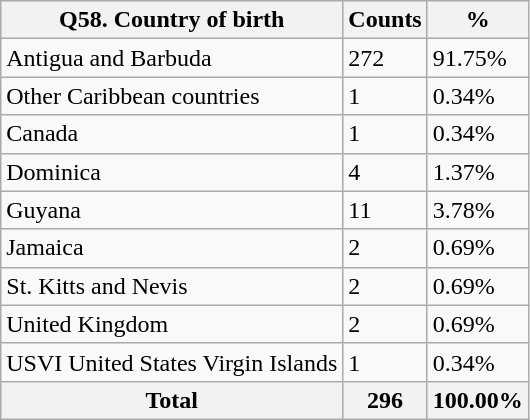<table class="wikitable sortable">
<tr>
<th>Q58. Country of birth</th>
<th>Counts</th>
<th>%</th>
</tr>
<tr>
<td>Antigua and Barbuda</td>
<td>272</td>
<td>91.75%</td>
</tr>
<tr>
<td>Other Caribbean countries</td>
<td>1</td>
<td>0.34%</td>
</tr>
<tr>
<td>Canada</td>
<td>1</td>
<td>0.34%</td>
</tr>
<tr>
<td>Dominica</td>
<td>4</td>
<td>1.37%</td>
</tr>
<tr>
<td>Guyana</td>
<td>11</td>
<td>3.78%</td>
</tr>
<tr>
<td>Jamaica</td>
<td>2</td>
<td>0.69%</td>
</tr>
<tr>
<td>St. Kitts and Nevis</td>
<td>2</td>
<td>0.69%</td>
</tr>
<tr>
<td>United Kingdom</td>
<td>2</td>
<td>0.69%</td>
</tr>
<tr>
<td>USVI United States Virgin Islands</td>
<td>1</td>
<td>0.34%</td>
</tr>
<tr>
<th>Total</th>
<th>296</th>
<th>100.00%</th>
</tr>
</table>
